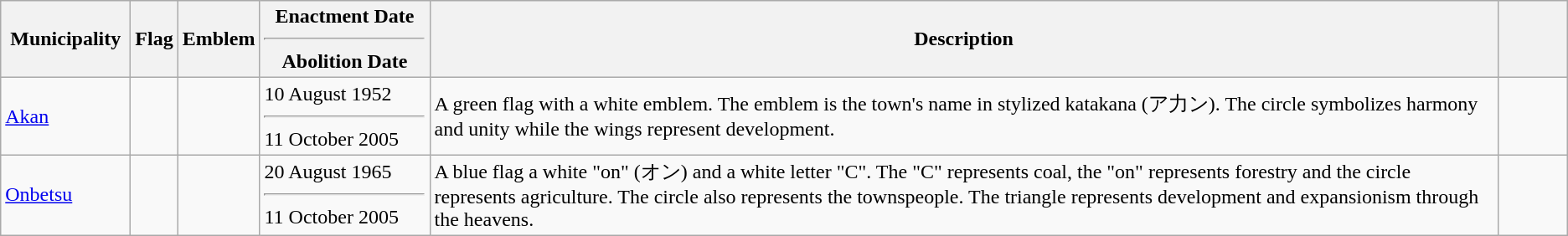<table class="wikitable">
<tr>
<th style="width:12ch;">Municipality</th>
<th>Flag</th>
<th>Emblem</th>
<th style="width:16ch;">Enactment Date<hr>Abolition Date</th>
<th>Description</th>
<th style="width:6ch;"></th>
</tr>
<tr>
<td><a href='#'>Akan</a></td>
<td></td>
<td></td>
<td>10 August 1952<hr>11 October 2005</td>
<td>A green flag with a white emblem. The emblem is the town's name in stylized katakana (ア力ン). The circle symbolizes harmony and unity while the wings represent development.</td>
<td></td>
</tr>
<tr>
<td><a href='#'>Onbetsu</a></td>
<td></td>
<td></td>
<td>20 August 1965<hr>11 October 2005</td>
<td>A blue flag a white "on" (オン) and a white letter "C". The "C" represents coal, the "on" represents forestry and the circle represents agriculture. The circle also represents the townspeople. The triangle represents development and expansionism through the heavens.</td>
<td></td>
</tr>
</table>
